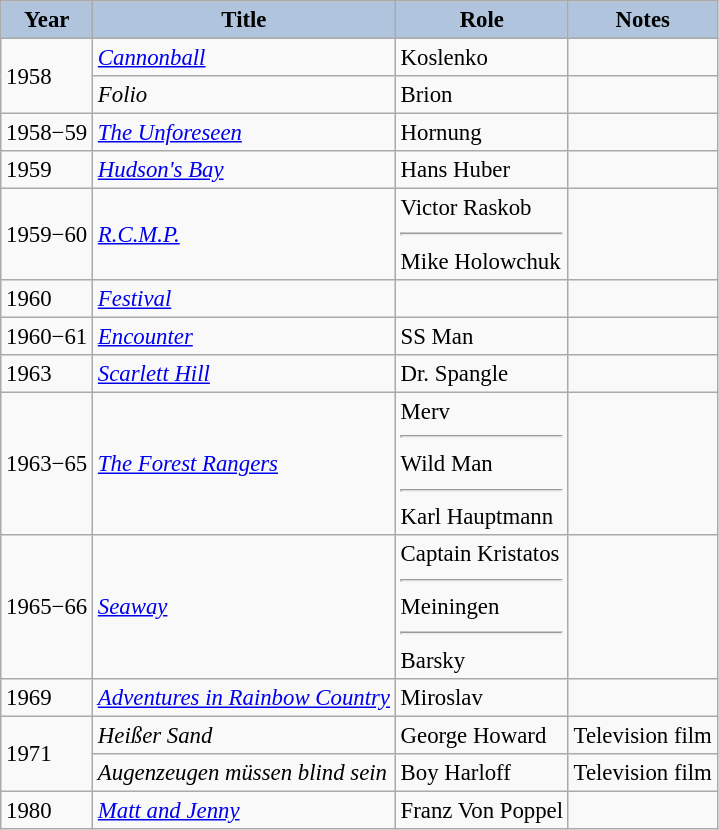<table class="wikitable" style="font-size:95%;">
<tr>
<th style="background:#B0C4DE;">Year</th>
<th style="background:#B0C4DE;">Title</th>
<th style="background:#B0C4DE;">Role</th>
<th style="background:#B0C4DE;">Notes</th>
</tr>
<tr>
<td rowspan=2>1958</td>
<td><em><a href='#'>Cannonball</a></em></td>
<td>Koslenko</td>
<td></td>
</tr>
<tr>
<td><em>Folio</em></td>
<td>Brion</td>
<td></td>
</tr>
<tr>
<td>1958−59</td>
<td><em><a href='#'>The Unforeseen</a></em></td>
<td>Hornung</td>
<td></td>
</tr>
<tr>
<td>1959</td>
<td><em><a href='#'>Hudson's Bay</a></em></td>
<td>Hans Huber</td>
<td></td>
</tr>
<tr>
<td>1959−60</td>
<td><em><a href='#'>R.C.M.P.</a></em></td>
<td>Victor Raskob<hr>Mike Holowchuk</td>
<td></td>
</tr>
<tr>
<td>1960</td>
<td><em><a href='#'>Festival</a></em></td>
<td></td>
<td></td>
</tr>
<tr>
<td>1960−61</td>
<td><em><a href='#'>Encounter</a></em></td>
<td>SS Man</td>
<td></td>
</tr>
<tr>
<td>1963</td>
<td><em><a href='#'>Scarlett Hill</a></em></td>
<td>Dr. Spangle</td>
<td></td>
</tr>
<tr>
<td>1963−65</td>
<td><em><a href='#'>The Forest Rangers</a></em></td>
<td>Merv<hr>Wild Man<hr>Karl Hauptmann</td>
<td></td>
</tr>
<tr>
<td>1965−66</td>
<td><em><a href='#'>Seaway</a></em></td>
<td>Captain Kristatos<hr>Meiningen<hr>Barsky</td>
<td></td>
</tr>
<tr>
<td>1969</td>
<td><em><a href='#'>Adventures in Rainbow Country</a></em></td>
<td>Miroslav</td>
<td></td>
</tr>
<tr>
<td rowspan=2>1971</td>
<td><em>Heißer Sand</em></td>
<td>George Howard</td>
<td>Television film</td>
</tr>
<tr>
<td><em>Augenzeugen müssen blind sein</em></td>
<td>Boy Harloff</td>
<td>Television film</td>
</tr>
<tr>
<td>1980</td>
<td><em><a href='#'>Matt and Jenny</a></em></td>
<td>Franz Von Poppel</td>
<td></td>
</tr>
</table>
